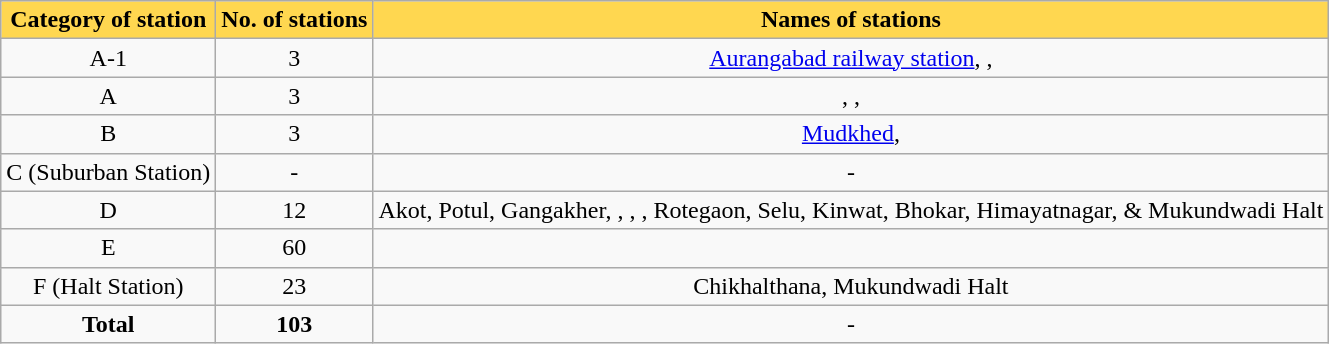<table class="wikitable sortable">
<tr>
<th style="background:#ffd750;">Category of station</th>
<th style="background:#ffd750;">No. of stations</th>
<th style="background:#ffd750;">Names of stations</th>
</tr>
<tr>
<td style="text-align:center;">A-1</td>
<td style="text-align:center;">3</td>
<td style="text-align:center;"><a href='#'>Aurangabad railway station</a>, , </td>
</tr>
<tr>
<td style="text-align:center;">A</td>
<td style="text-align:center;">3</td>
<td style="text-align:center;">, , </td>
</tr>
<tr>
<td style="text-align:center;">B</td>
<td style="text-align:center;">3</td>
<td style="text-align:center;"><a href='#'>Mudkhed</a>, </td>
</tr>
<tr>
<td style="text-align:center;">C (Suburban Station)</td>
<td style="text-align:center;">-</td>
<td style="text-align:center;">-</td>
</tr>
<tr>
<td style="text-align:center;">D</td>
<td style="text-align:center;">12</td>
<td style="text-align:center;">Akot, Potul, Gangakher, , , , Rotegaon, Selu, Kinwat, Bhokar, Himayatnagar,  & Mukundwadi Halt</td>
</tr>
<tr>
<td style="text-align:center;">E</td>
<td style="text-align:center;">60</td>
<td style="text-align:center;"></td>
</tr>
<tr>
<td style="text-align:center;">F (Halt Station)</td>
<td style="text-align:center;">23</td>
<td style="text-align:center;">Chikhalthana, Mukundwadi Halt</td>
</tr>
<tr>
<td style="text-align:center;"><strong>Total</strong></td>
<td style="text-align:center;"><strong>103</strong></td>
<td style="text-align:center;">-</td>
</tr>
</table>
